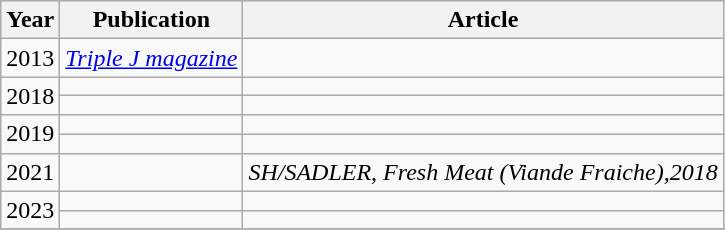<table class="wikitable">
<tr>
<th>Year</th>
<th>Publication</th>
<th>Article</th>
</tr>
<tr>
<td>2013</td>
<td><em><a href='#'>Triple J magazine</a></em></td>
<td></td>
</tr>
<tr>
<td rowspan=2>2018</td>
<td></td>
<td></td>
</tr>
<tr>
<td></td>
<td></td>
</tr>
<tr>
<td rowspan=2>2019</td>
<td></td>
<td></td>
</tr>
<tr>
<td></td>
<td></td>
</tr>
<tr>
<td>2021</td>
<td></td>
<td><em>SH/SADLER, Fresh Meat (Viande Fraiche),2018</em> </td>
</tr>
<tr>
<td rowspan=2>2023</td>
<td></td>
<td></td>
</tr>
<tr>
<td></td>
<td></td>
</tr>
<tr>
</tr>
</table>
